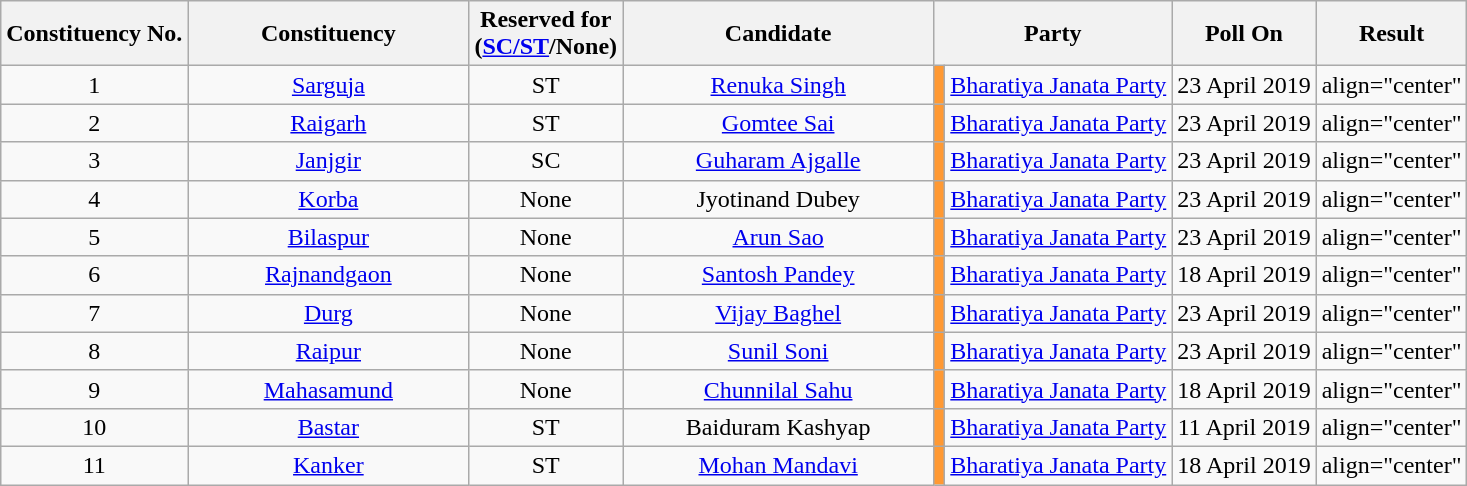<table class="wikitable sortable" style="text-align:center;">
<tr>
<th>Constituency No.</th>
<th style="width:180px;">Constituency</th>
<th>Reserved for<br>(<a href='#'>SC/ST</a>/None)</th>
<th style="width:200px;">Candidate</th>
<th colspan="2">Party</th>
<th>Poll On</th>
<th>Result</th>
</tr>
<tr>
<td align="center">1</td>
<td><a href='#'>Sarguja</a></td>
<td align="center">ST</td>
<td><a href='#'>Renuka Singh</a></td>
<td bgcolor=#FF9933></td>
<td><a href='#'>Bharatiya Janata Party</a></td>
<td align="center">23 April 2019</td>
<td>align="center" </td>
</tr>
<tr>
<td align="center">2</td>
<td><a href='#'>Raigarh</a></td>
<td align="center">ST</td>
<td><a href='#'>Gomtee Sai</a></td>
<td bgcolor=#FF9933></td>
<td><a href='#'>Bharatiya Janata Party</a></td>
<td align="center">23 April 2019</td>
<td>align="center" </td>
</tr>
<tr>
<td align="center">3</td>
<td><a href='#'>Janjgir</a></td>
<td align="center">SC</td>
<td><a href='#'>Guharam Ajgalle</a></td>
<td bgcolor=#FF9933></td>
<td><a href='#'>Bharatiya Janata Party</a></td>
<td align="center">23 April 2019</td>
<td>align="center" </td>
</tr>
<tr>
<td align="center">4</td>
<td><a href='#'>Korba</a></td>
<td align="center">None</td>
<td>Jyotinand Dubey</td>
<td bgcolor=#FF9933></td>
<td><a href='#'>Bharatiya Janata Party</a></td>
<td align="center">23 April 2019</td>
<td>align="center" </td>
</tr>
<tr>
<td align="center">5</td>
<td><a href='#'>Bilaspur</a></td>
<td align="center">None</td>
<td><a href='#'>Arun Sao</a></td>
<td bgcolor=#FF9933></td>
<td><a href='#'>Bharatiya Janata Party</a></td>
<td align="center">23 April 2019</td>
<td>align="center" </td>
</tr>
<tr>
<td align="center">6</td>
<td><a href='#'>Rajnandgaon</a></td>
<td align="center">None</td>
<td><a href='#'>Santosh Pandey</a></td>
<td bgcolor=#FF9933></td>
<td><a href='#'>Bharatiya Janata Party</a></td>
<td align="center">18 April 2019</td>
<td>align="center" </td>
</tr>
<tr>
<td align="center">7</td>
<td><a href='#'>Durg</a></td>
<td align="center">None</td>
<td><a href='#'>Vijay Baghel</a></td>
<td bgcolor=#FF9933></td>
<td><a href='#'>Bharatiya Janata Party</a></td>
<td align="center">23 April 2019</td>
<td>align="center" </td>
</tr>
<tr>
<td align="center">8</td>
<td><a href='#'>Raipur</a></td>
<td align="center">None</td>
<td><a href='#'>Sunil Soni</a></td>
<td bgcolor=#FF9933></td>
<td><a href='#'>Bharatiya Janata Party</a></td>
<td align="center">23 April 2019</td>
<td>align="center" </td>
</tr>
<tr>
<td align="center">9</td>
<td><a href='#'>Mahasamund</a></td>
<td align="center">None</td>
<td><a href='#'>Chunnilal Sahu</a></td>
<td bgcolor=#FF9933></td>
<td><a href='#'>Bharatiya Janata Party</a></td>
<td align="center">18 April 2019</td>
<td>align="center" </td>
</tr>
<tr>
<td align="center">10</td>
<td><a href='#'>Bastar</a></td>
<td align="center">ST</td>
<td>Baiduram Kashyap</td>
<td bgcolor=#FF9933></td>
<td><a href='#'>Bharatiya Janata Party</a></td>
<td align="center">11 April 2019</td>
<td>align="center" </td>
</tr>
<tr>
<td align="center">11</td>
<td><a href='#'>Kanker</a></td>
<td align="center">ST</td>
<td><a href='#'>Mohan Mandavi</a></td>
<td bgcolor=#FF9933></td>
<td><a href='#'>Bharatiya Janata Party</a></td>
<td align="center">18 April 2019</td>
<td>align="center" </td>
</tr>
</table>
